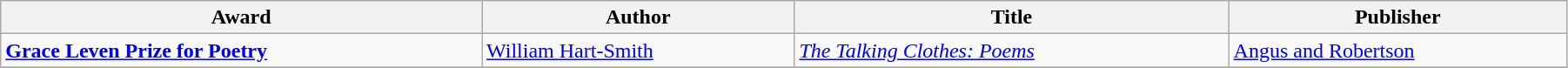<table class="wikitable" width=95%>
<tr>
<th>Award</th>
<th>Author</th>
<th>Title</th>
<th>Publisher</th>
</tr>
<tr>
<td><strong><a href='#'>Grace Leven Prize for Poetry</a></strong></td>
<td><a href='#'>William Hart-Smith</a></td>
<td><em><a href='#'>The Talking Clothes: Poems</a></em></td>
<td><a href='#'>Angus and Robertson</a></td>
</tr>
<tr>
</tr>
</table>
